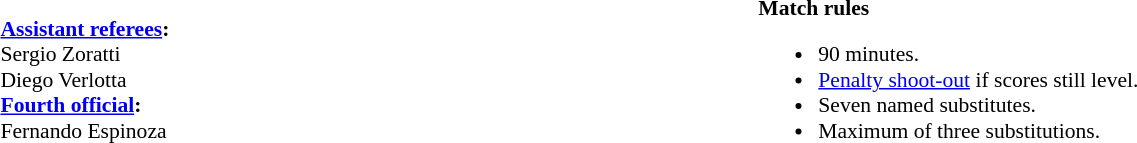<table width=100% style="font-size: 90%">
<tr>
<td><br><strong><a href='#'>Assistant referees</a>:</strong>
<br>Sergio Zoratti
<br>Diego Verlotta
<br><strong><a href='#'>Fourth official</a>:</strong>
<br>Fernando Espinoza</td>
<td style="width:60%; vertical-align:top"><br><strong>Match rules</strong><ul><li>90 minutes.</li><li><a href='#'>Penalty shoot-out</a> if scores still level.</li><li>Seven named substitutes.</li><li>Maximum of three substitutions.</li></ul></td>
</tr>
</table>
